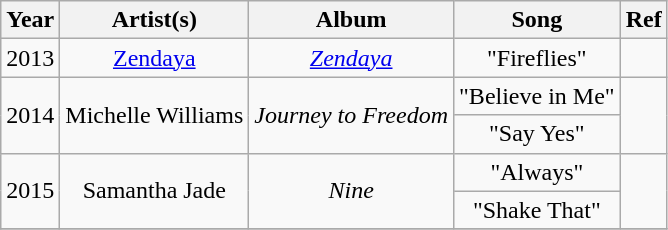<table class="wikitable plainrowheaders" style="text-align:center;">
<tr>
<th scope="col">Year</th>
<th scope="col">Artist(s)</th>
<th scope="col">Album</th>
<th scope="col">Song</th>
<th scope="col">Ref</th>
</tr>
<tr>
<td>2013</td>
<td><a href='#'>Zendaya</a></td>
<td><em><a href='#'>Zendaya</a></em></td>
<td>"Fireflies"</td>
<td></td>
</tr>
<tr>
<td rowspan="2">2014</td>
<td rowspan="2">Michelle Williams</td>
<td rowspan="2"><em>Journey to Freedom</em></td>
<td>"Believe in Me"</td>
<td rowspan="2"></td>
</tr>
<tr>
<td>"Say Yes"</td>
</tr>
<tr>
<td rowspan="2">2015</td>
<td rowspan="2">Samantha Jade</td>
<td rowspan="2"><em>Nine</em></td>
<td>"Always"</td>
<td rowspan="2"></td>
</tr>
<tr>
<td>"Shake That"</td>
</tr>
<tr>
</tr>
</table>
